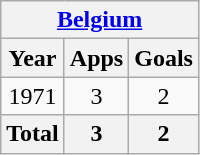<table class="wikitable" style="text-align:center">
<tr>
<th colspan=3><a href='#'>Belgium</a></th>
</tr>
<tr>
<th>Year</th>
<th>Apps</th>
<th>Goals</th>
</tr>
<tr>
<td>1971</td>
<td>3</td>
<td>2</td>
</tr>
<tr>
<th>Total</th>
<th>3</th>
<th>2</th>
</tr>
</table>
